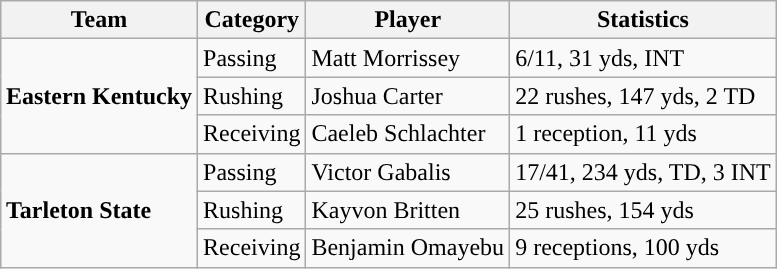<table class="wikitable" style="float: right;">
<tr>
<th>Team</th>
<th>Category</th>
<th>Player</th>
<th>Statistics</th>
</tr>
<tr>
<td rowspan=3><strong>Eastern Kentucky</strong></td>
<td>Passing</td>
<td>Matt Morrissey</td>
<td>6/11, 31 yds, INT</td>
</tr>
<tr>
<td>Rushing</td>
<td>Joshua Carter</td>
<td>22 rushes, 147 yds, 2 TD</td>
</tr>
<tr>
<td>Receiving</td>
<td>Caeleb Schlachter</td>
<td>1 reception, 11 yds</td>
</tr>
<tr>
<td rowspan=3><strong>Tarleton State</strong></td>
<td>Passing</td>
<td>Victor Gabalis</td>
<td>17/41, 234 yds, TD, 3 INT</td>
</tr>
<tr>
<td>Rushing</td>
<td>Kayvon Britten</td>
<td>25 rushes, 154 yds</td>
</tr>
<tr>
<td>Receiving</td>
<td>Benjamin Omayebu</td>
<td>9 receptions, 100 yds</td>
</tr>
</table>
